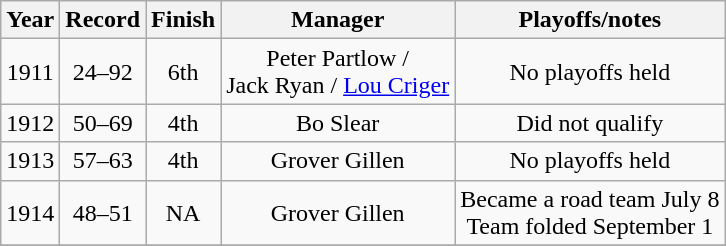<table class="wikitable">
<tr>
<th>Year</th>
<th>Record</th>
<th>Finish</th>
<th>Manager</th>
<th>Playoffs/notes</th>
</tr>
<tr align=center>
<td>1911</td>
<td>24–92</td>
<td>6th</td>
<td>Peter Partlow /<br> Jack Ryan / <a href='#'>Lou Criger</a></td>
<td>No playoffs held</td>
</tr>
<tr align=center>
<td>1912</td>
<td>50–69</td>
<td>4th</td>
<td>Bo Slear</td>
<td>Did not qualify</td>
</tr>
<tr align=center>
<td>1913</td>
<td>57–63</td>
<td>4th</td>
<td>Grover Gillen</td>
<td>No playoffs held</td>
</tr>
<tr align=center>
<td>1914</td>
<td>48–51</td>
<td>NA</td>
<td>Grover Gillen</td>
<td>Became a road team July 8<br> Team folded September 1</td>
</tr>
<tr align=center>
</tr>
</table>
